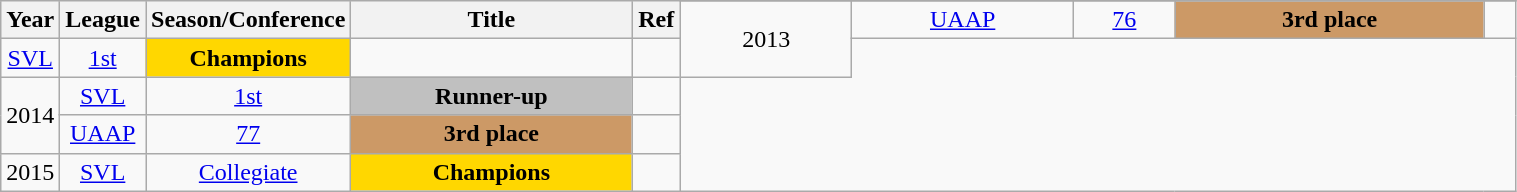<table class="wikitable sortable" style="text-align:center" width="80%">
<tr>
<th style="width:5px;" rowspan="2">Year</th>
<th style="width:25px;" rowspan="2">League</th>
<th style="width:100px;" rowspan="2">Season/Conference</th>
<th style="width:180px;" rowspan="2">Title</th>
<th style="width:25px;" rowspan="2">Ref</th>
</tr>
<tr>
<td rowspan="2">2013</td>
<td><a href='#'>UAAP</a></td>
<td><a href='#'>76</a></td>
<td style="background:#CC9966;"><strong>3rd place</strong></td>
<td></td>
</tr>
<tr>
<td><a href='#'>SVL</a></td>
<td><a href='#'>1st</a></td>
<td style="background:gold;"><strong>Champions</strong></td>
<td></td>
</tr>
<tr>
<td rowspan="2">2014</td>
<td><a href='#'>SVL</a></td>
<td><a href='#'>1st</a></td>
<td style="background:silver;"><strong>Runner-up</strong></td>
<td></td>
</tr>
<tr>
<td><a href='#'>UAAP</a></td>
<td><a href='#'>77</a></td>
<td style="background:#CC9966;"><strong>3rd place</strong></td>
<td></td>
</tr>
<tr>
<td rowspan="1">2015</td>
<td><a href='#'>SVL</a></td>
<td><a href='#'>Collegiate</a></td>
<td style="background:gold;"><strong>Champions</strong></td>
<td></td>
</tr>
</table>
